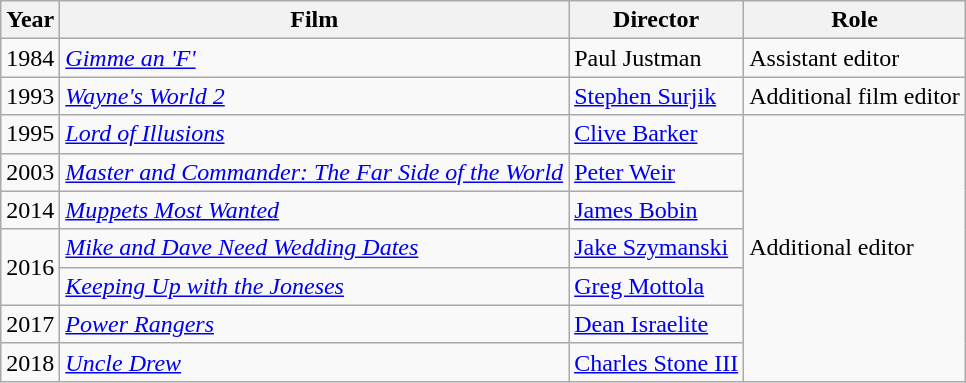<table class="wikitable">
<tr>
<th>Year</th>
<th>Film</th>
<th>Director</th>
<th>Role</th>
</tr>
<tr>
<td>1984</td>
<td><em><a href='#'>Gimme an 'F'</a></em></td>
<td>Paul Justman</td>
<td>Assistant editor</td>
</tr>
<tr>
<td>1993</td>
<td><em><a href='#'>Wayne's World 2</a></em></td>
<td><a href='#'>Stephen Surjik</a></td>
<td>Additional film editor</td>
</tr>
<tr>
<td>1995</td>
<td><em><a href='#'>Lord of Illusions</a></em></td>
<td><a href='#'>Clive Barker</a></td>
<td rowspan=7>Additional editor</td>
</tr>
<tr>
<td>2003</td>
<td><em><a href='#'>Master and Commander: The Far Side of the World</a></em></td>
<td><a href='#'>Peter Weir</a></td>
</tr>
<tr>
<td>2014</td>
<td><em><a href='#'>Muppets Most Wanted</a></em></td>
<td><a href='#'>James Bobin</a></td>
</tr>
<tr>
<td rowspan=2>2016</td>
<td><em><a href='#'>Mike and Dave Need Wedding Dates</a></em></td>
<td><a href='#'>Jake Szymanski</a></td>
</tr>
<tr>
<td><em><a href='#'>Keeping Up with the Joneses</a></em></td>
<td><a href='#'>Greg Mottola</a></td>
</tr>
<tr>
<td>2017</td>
<td><em><a href='#'>Power Rangers</a></em></td>
<td><a href='#'>Dean Israelite</a></td>
</tr>
<tr>
<td>2018</td>
<td><em><a href='#'>Uncle Drew</a></em></td>
<td><a href='#'>Charles Stone III</a></td>
</tr>
</table>
